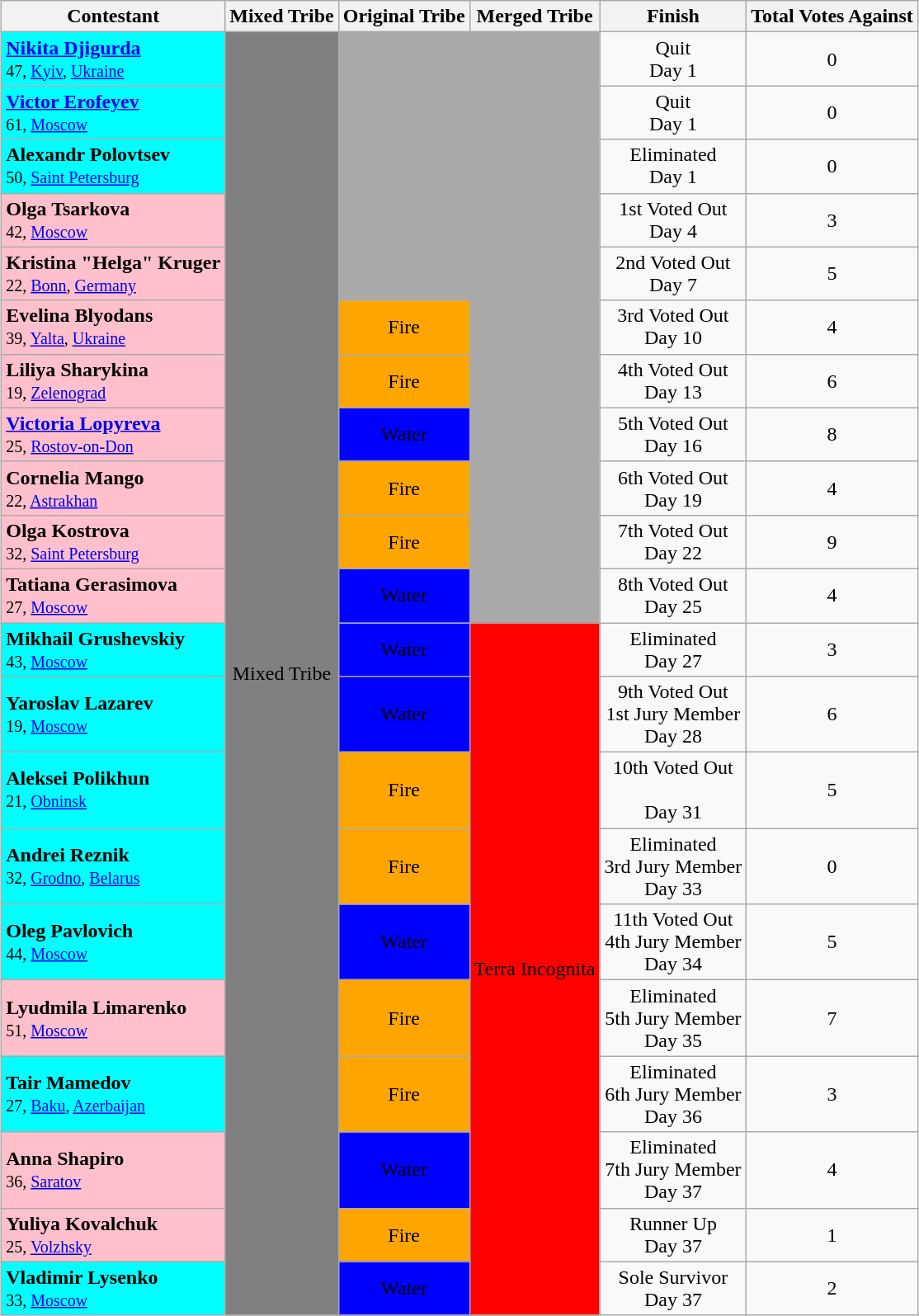<table class="wikitable" style="margin:auto; text-align:center">
<tr>
<th align="left">Contestant</th>
<th>Mixed Tribe</th>
<th>Original Tribe</th>
<th>Merged Tribe</th>
<th>Finish</th>
<th>Total Votes Against</th>
</tr>
<tr>
<td bgcolor="cyan" align="left"><strong><a href='#'>Nikita Djigurda</a></strong><br><small>47, <a href='#'>Kyiv</a>, <a href='#'>Ukraine</a></small></td>
<td bgcolor="gray" rowspan="21"><span>Mixed Tribe</span></td>
<td bgcolor="darkgray" rowspan="5"></td>
<td bgcolor="darkgray" rowspan="11"></td>
<td>Quit<br>Day 1</td>
<td>0</td>
</tr>
<tr>
<td bgcolor="cyan" align="left"><strong><a href='#'>Victor Erofeyev</a></strong><br><small>61, <a href='#'>Moscow</a></small></td>
<td>Quit<br>Day 1</td>
<td>0</td>
</tr>
<tr>
<td bgcolor="cyan" align="left"><strong>Alexandr Polovtsev</strong><br><small>50, <a href='#'>Saint Petersburg</a></small></td>
<td>Eliminated<br>Day 1</td>
<td>0</td>
</tr>
<tr>
<td bgcolor="pink" align="left"><strong>Olga Tsarkova</strong><br><small>42, <a href='#'>Moscow</a></small></td>
<td>1st Voted Out<br>Day 4</td>
<td>3</td>
</tr>
<tr>
<td bgcolor="pink" align="left"><strong>Kristina "Helga" Kruger</strong><br><small>22, <a href='#'>Bonn</a>, <a href='#'>Germany</a></small></td>
<td>2nd Voted Out<br>Day 7</td>
<td>5</td>
</tr>
<tr>
<td bgcolor="pink" align="left"><strong>Evelina Blyodans</strong><br><small>39, <a href='#'>Yalta</a>, <a href='#'>Ukraine</a></small></td>
<td bgcolor="orange"><span>Fire</span></td>
<td>3rd Voted Out<br>Day 10</td>
<td>4</td>
</tr>
<tr>
<td bgcolor="pink" align="left"><strong>Liliya Sharykina</strong><br><small>19, <a href='#'>Zelenograd</a></small></td>
<td bgcolor="orange"><span>Fire</span></td>
<td>4th Voted Out<br>Day 13</td>
<td>6</td>
</tr>
<tr>
<td bgcolor="pink" align="left"><strong><a href='#'>Victoria Lopyreva</a></strong><br><small>25, <a href='#'>Rostov-on-Don</a></small></td>
<td bgcolor="blue"><span>Water</span></td>
<td>5th Voted Out<br>Day 16</td>
<td>8</td>
</tr>
<tr>
<td bgcolor="pink" align="left"><strong>Cornelia Mango</strong><br><small>22, <a href='#'>Astrakhan</a></small></td>
<td bgcolor="orange"><span>Fire</span></td>
<td>6th Voted Out<br>Day 19</td>
<td>4</td>
</tr>
<tr>
<td bgcolor="pink" align="left"><strong>Olga Kostrova</strong><br><small>32, <a href='#'>Saint Petersburg</a></small></td>
<td bgcolor="orange"><span>Fire</span></td>
<td>7th Voted Out<br>Day 22</td>
<td>9</td>
</tr>
<tr>
<td bgcolor="pink" align="left"><strong>Tatiana Gerasimova</strong><br><small>27, <a href='#'>Moscow</a></small></td>
<td bgcolor="blue"><span>Water</span></td>
<td>8th Voted Out<br>Day 25</td>
<td>4</td>
</tr>
<tr>
<td bgcolor="cyan" align="left"><strong>Mikhail Grushevskiy</strong><br><small>43, <a href='#'>Moscow</a></small></td>
<td bgcolor="blue"><span>Water</span></td>
<td bgcolor="red" align="center" rowspan=11><span>Terra Incognita</span></td>
<td>Eliminated<br>Day 27</td>
<td>3</td>
</tr>
<tr>
<td bgcolor="cyan" align="left"><strong>Yaroslav Lazarev</strong><br><small>19, <a href='#'>Moscow</a></small></td>
<td bgcolor="blue"><span>Water</span></td>
<td>9th Voted Out<br>1st Jury Member<br>Day 28</td>
<td>6</td>
</tr>
<tr>
<td bgcolor="cyan" align="left"><strong>Aleksei Polikhun</strong><br><small>21, <a href='#'>Obninsk</a></small></td>
<td bgcolor="orange"><span>Fire</span></td>
<td>10th Voted Out<br><br>Day 31</td>
<td>5</td>
</tr>
<tr>
<td bgcolor="cyan" align="left"><strong>Andrei Reznik</strong><br><small>32, <a href='#'>Grodno</a>, <a href='#'>Belarus</a></small></td>
<td bgcolor="orange"><span>Fire</span></td>
<td>Eliminated<br>3rd Jury Member<br>Day 33</td>
<td>0</td>
</tr>
<tr>
<td bgcolor="cyan" align="left"><strong>Oleg Pavlovich</strong><br><small>44, <a href='#'>Moscow</a></small></td>
<td bgcolor="blue"><span>Water</span></td>
<td>11th Voted Out<br>4th Jury Member<br>Day 34</td>
<td>5</td>
</tr>
<tr>
<td bgcolor="pink" align="left"><strong>Lyudmila Limarenko</strong><br><small>51, <a href='#'>Moscow</a></small></td>
<td bgcolor="orange"><span>Fire</span></td>
<td>Eliminated<br>5th Jury Member<br>Day 35</td>
<td>7</td>
</tr>
<tr>
<td bgcolor="cyan" align="left"><strong>Tair Mamedov</strong><br><small>27, <a href='#'>Baku</a>, <a href='#'>Azerbaijan</a></small></td>
<td bgcolor="orange"><span>Fire</span></td>
<td>Eliminated<br>6th Jury Member<br>Day 36</td>
<td>3</td>
</tr>
<tr>
<td bgcolor="pink" align="left"><strong>Anna Shapiro</strong><br><small>36, <a href='#'>Saratov</a></small></td>
<td bgcolor="blue"><span>Water</span></td>
<td>Eliminated<br>7th Jury Member<br>Day 37</td>
<td>4</td>
</tr>
<tr>
<td bgcolor="pink" align="left"><strong>Yuliya Kovalchuk</strong><br><small>25, <a href='#'>Volzhsky</a></small></td>
<td bgcolor="orange"><span>Fire</span></td>
<td>Runner Up<br>Day 37</td>
<td>1</td>
</tr>
<tr>
<td bgcolor="cyan" align="left"><strong>Vladimir Lysenko</strong><br><small>33, <a href='#'>Moscow</a></small></td>
<td bgcolor="blue"><span>Water</span></td>
<td>Sole Survivor<br>Day 37</td>
<td>2</td>
</tr>
</table>
